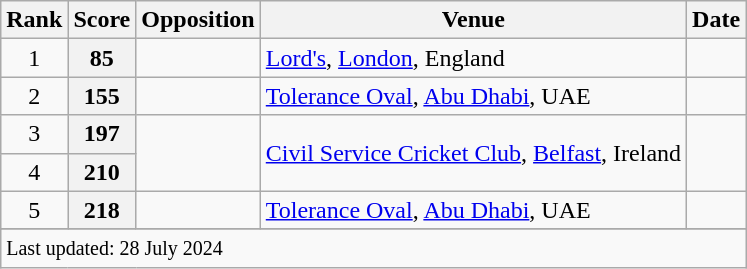<table class="wikitable plainrowheaders sortable">
<tr>
<th scope=col>Rank</th>
<th scope=col>Score</th>
<th scope=col>Opposition</th>
<th scope=col>Venue</th>
<th scope=col>Date</th>
</tr>
<tr>
<td align=center>1</td>
<th scope=row style=text-align:center;>85</th>
<td></td>
<td><a href='#'>Lord's</a>, <a href='#'>London</a>, England</td>
<td></td>
</tr>
<tr>
<td align=center>2</td>
<th scope=row style=text-align:center;>155</th>
<td></td>
<td><a href='#'>Tolerance Oval</a>, <a href='#'>Abu Dhabi</a>, UAE</td>
<td></td>
</tr>
<tr>
<td align=center>3</td>
<th scope=row style=text-align:center;>197</th>
<td rowspan=2></td>
<td rowspan=2><a href='#'>Civil Service Cricket Club</a>, <a href='#'>Belfast</a>, Ireland</td>
<td rowspan=2></td>
</tr>
<tr>
<td align=center>4</td>
<th scope=row style=text-align:center;>210</th>
</tr>
<tr>
<td align=center>5</td>
<th scope=row style=text-align:center;>218</th>
<td></td>
<td><a href='#'>Tolerance Oval</a>, <a href='#'>Abu Dhabi</a>, UAE</td>
<td></td>
</tr>
<tr>
</tr>
<tr class=sortbottom>
<td colspan=5><small>Last updated: 28 July 2024</small></td>
</tr>
</table>
